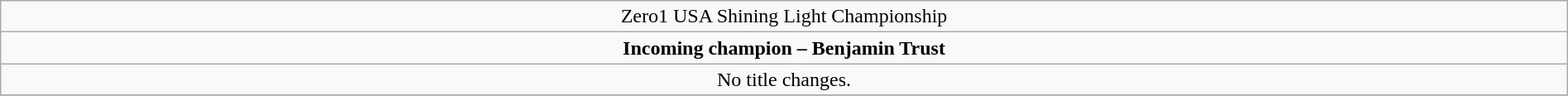<table class="wikitable" style="text-align:center; width:100%;">
<tr>
<td colspan="4" style="text-align: center;">Zero1 USA Shining Light Championship</td>
</tr>
<tr>
<td colspan="4" style="text-align: center;"><strong>Incoming champion – Benjamin Trust</strong></td>
</tr>
<tr>
<td>No title changes.</td>
</tr>
<tr>
</tr>
</table>
